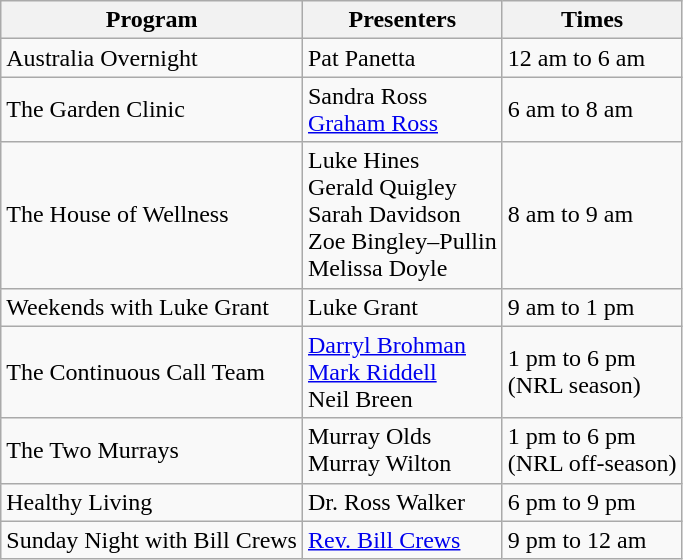<table class="wikitable">
<tr>
<th>Program</th>
<th>Presenters</th>
<th>Times</th>
</tr>
<tr>
<td>Australia Overnight</td>
<td>Pat Panetta</td>
<td>12 am to 6 am</td>
</tr>
<tr>
<td>The Garden Clinic</td>
<td>Sandra Ross <br><a href='#'>Graham Ross</a></td>
<td>6 am to 8 am</td>
</tr>
<tr>
<td>The House of Wellness</td>
<td>Luke Hines <br>Gerald Quigley <br>Sarah Davidson <br>Zoe Bingley–Pullin <br>Melissa Doyle</td>
<td>8 am to 9 am</td>
</tr>
<tr>
<td>Weekends with Luke Grant</td>
<td>Luke Grant</td>
<td>9 am to 1 pm</td>
</tr>
<tr>
<td>The Continuous Call Team</td>
<td><a href='#'>Darryl Brohman</a> <br><a href='#'>Mark Riddell</a> <br>Neil Breen</td>
<td>1 pm to 6 pm <br>(NRL season)</td>
</tr>
<tr>
<td>The Two Murrays</td>
<td>Murray Olds<br>Murray Wilton</td>
<td>1 pm to 6 pm <br>(NRL off-season)</td>
</tr>
<tr>
<td>Healthy Living</td>
<td>Dr. Ross Walker</td>
<td>6 pm to 9 pm</td>
</tr>
<tr>
<td>Sunday Night with Bill Crews</td>
<td><a href='#'>Rev. Bill Crews</a></td>
<td>9 pm to 12 am</td>
</tr>
</table>
